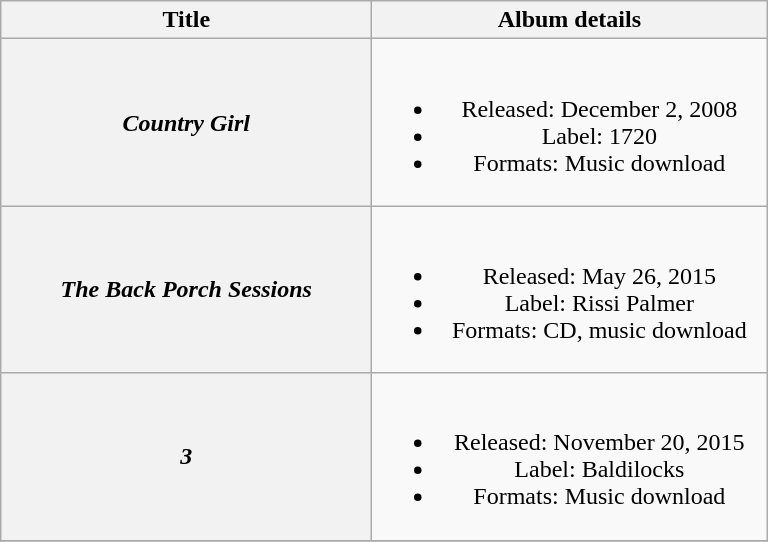<table class="wikitable plainrowheaders" style="text-align:center;">
<tr>
<th scope="col" style="width:15em;">Title</th>
<th scope="col" style="width:16em;">Album details</th>
</tr>
<tr>
<th scope="row"><em>Country Girl</em></th>
<td><br><ul><li>Released: December 2, 2008</li><li>Label: 1720</li><li>Formats: Music download</li></ul></td>
</tr>
<tr>
<th scope="row"><em>The Back Porch Sessions</em></th>
<td><br><ul><li>Released: May 26, 2015</li><li>Label: Rissi Palmer</li><li>Formats: CD, music download</li></ul></td>
</tr>
<tr>
<th scope="row"><em>3</em></th>
<td><br><ul><li>Released: November 20, 2015</li><li>Label: Baldilocks</li><li>Formats: Music download</li></ul></td>
</tr>
<tr>
</tr>
</table>
